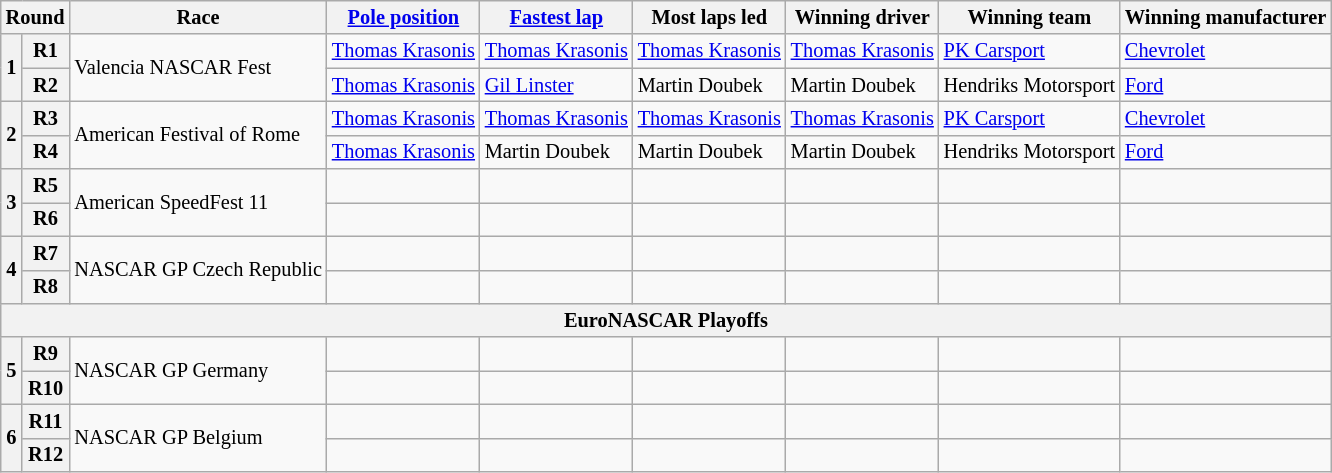<table class="wikitable" style="font-size:85%;">
<tr>
<th colspan="2">Round</th>
<th>Race</th>
<th><a href='#'>Pole position</a></th>
<th><a href='#'>Fastest lap</a></th>
<th>Most laps led</th>
<th>Winning driver</th>
<th>Winning team</th>
<th>Winning manufacturer</th>
</tr>
<tr>
<th rowspan="2">1</th>
<th>R1</th>
<td rowspan="2">Valencia NASCAR Fest</td>
<td> <a href='#'>Thomas Krasonis</a></td>
<td> <a href='#'>Thomas Krasonis</a></td>
<td> <a href='#'>Thomas Krasonis</a></td>
<td> <a href='#'>Thomas Krasonis</a></td>
<td> <a href='#'>PK Carsport</a></td>
<td><a href='#'>Chevrolet</a></td>
</tr>
<tr>
<th>R2</th>
<td> <a href='#'>Thomas Krasonis</a></td>
<td> <a href='#'>Gil Linster</a></td>
<td> Martin Doubek</td>
<td> Martin Doubek</td>
<td> Hendriks Motorsport</td>
<td><a href='#'>Ford</a></td>
</tr>
<tr>
<th rowspan="2">2</th>
<th>R3</th>
<td rowspan="2">American Festival of Rome</td>
<td> <a href='#'>Thomas Krasonis</a></td>
<td> <a href='#'>Thomas Krasonis</a></td>
<td> <a href='#'>Thomas Krasonis</a></td>
<td> <a href='#'>Thomas Krasonis</a></td>
<td> <a href='#'>PK Carsport</a></td>
<td><a href='#'>Chevrolet</a></td>
</tr>
<tr>
<th>R4</th>
<td> <a href='#'>Thomas Krasonis</a></td>
<td> Martin Doubek</td>
<td> Martin Doubek</td>
<td> Martin Doubek</td>
<td> Hendriks Motorsport</td>
<td><a href='#'>Ford</a></td>
</tr>
<tr>
<th rowspan="2">3</th>
<th>R5</th>
<td rowspan="2">American SpeedFest 11</td>
<td></td>
<td></td>
<td></td>
<td></td>
<td></td>
<td></td>
</tr>
<tr>
<th>R6</th>
<td></td>
<td></td>
<td></td>
<td></td>
<td></td>
<td></td>
</tr>
<tr>
<th rowspan="2">4</th>
<th>R7</th>
<td rowspan="2">NASCAR GP Czech Republic</td>
<td></td>
<td></td>
<td></td>
<td></td>
<td></td>
<td></td>
</tr>
<tr>
<th>R8</th>
<td></td>
<td></td>
<td></td>
<td></td>
<td></td>
<td></td>
</tr>
<tr>
<th colspan="9">EuroNASCAR Playoffs</th>
</tr>
<tr>
<th rowspan="2">5</th>
<th>R9</th>
<td rowspan="2">NASCAR GP Germany</td>
<td></td>
<td></td>
<td></td>
<td></td>
<td></td>
<td></td>
</tr>
<tr>
<th>R10</th>
<td></td>
<td></td>
<td></td>
<td></td>
<td></td>
<td></td>
</tr>
<tr>
<th rowspan="2">6</th>
<th>R11</th>
<td rowspan="2">NASCAR GP Belgium</td>
<td></td>
<td></td>
<td></td>
<td></td>
<td></td>
<td></td>
</tr>
<tr>
<th>R12</th>
<td></td>
<td></td>
<td></td>
<td></td>
<td></td>
<td></td>
</tr>
</table>
